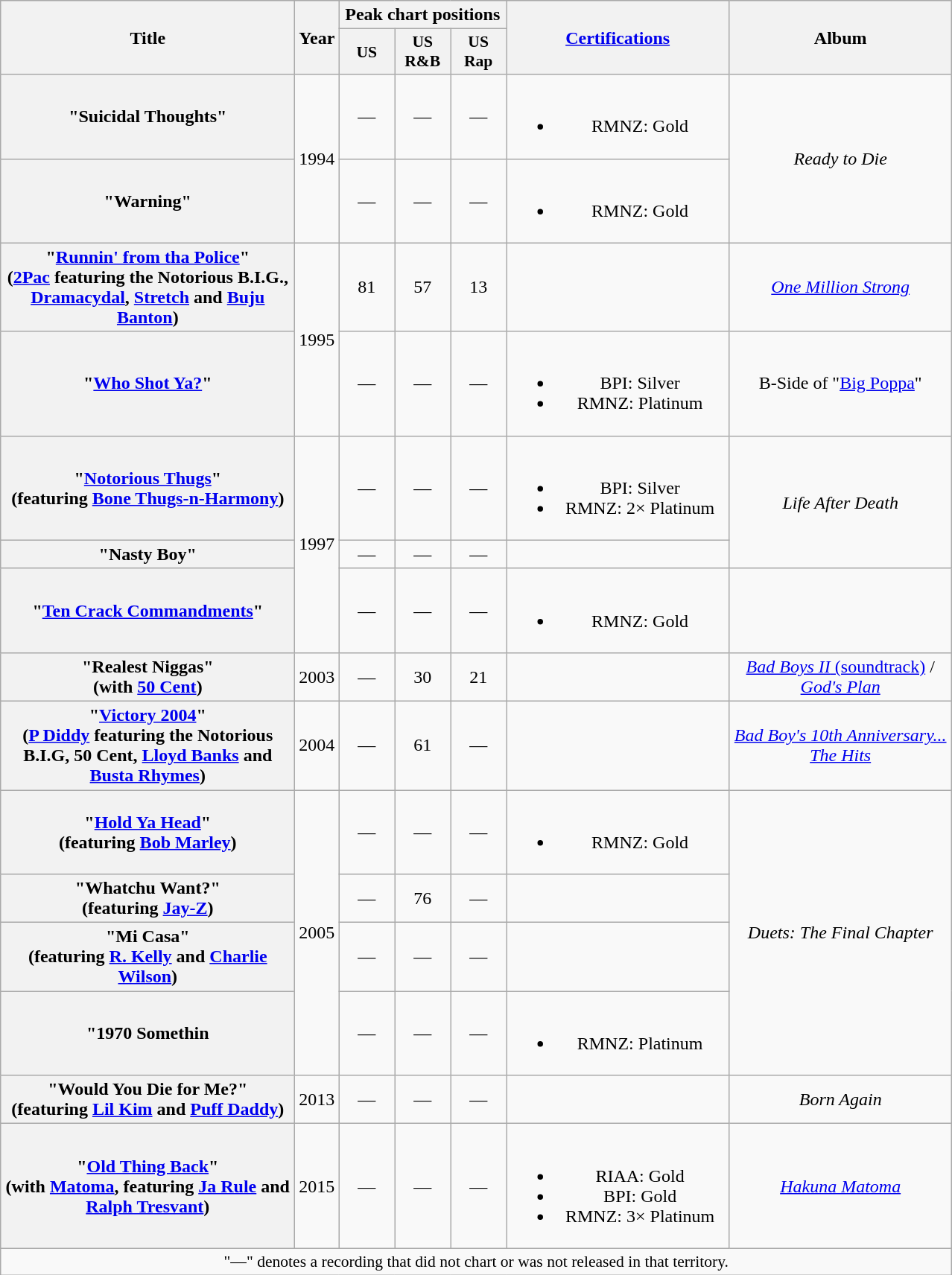<table class="wikitable plainrowheaders" style="text-align:center;" border="1">
<tr>
<th scope="col" rowspan="2" style="width:16em;">Title</th>
<th scope="col" rowspan="2" style="width:2em;">Year</th>
<th scope="col" colspan="3">Peak chart positions</th>
<th scope="col" rowspan="2" style="width:12em;"><a href='#'>Certifications</a></th>
<th scope="col" rowspan="2" style="width:12em;">Album</th>
</tr>
<tr>
<th scope="col" style="width:3em;font-size:90%;">US</th>
<th scope="col" style="width:3em;font-size:90%;">US<br>R&B</th>
<th scope="col" style="width:3em;font-size:90%;">US<br>Rap</th>
</tr>
<tr>
<th scope="row">"Suicidal Thoughts"</th>
<td rowspan=2>1994</td>
<td>—</td>
<td>—</td>
<td>—</td>
<td><br><ul><li>RMNZ: Gold</li></ul></td>
<td rowspan=2><em>Ready to Die</em></td>
</tr>
<tr>
<th scope="row">"Warning"</th>
<td>—</td>
<td>—</td>
<td>—</td>
<td><br><ul><li>RMNZ: Gold</li></ul></td>
</tr>
<tr>
<th scope="row">"<a href='#'>Runnin' from tha Police</a>"<br><span>(<a href='#'>2Pac</a> featuring the Notorious B.I.G., <a href='#'>Dramacydal</a>, <a href='#'>Stretch</a> and <a href='#'>Buju Banton</a>)</span></th>
<td rowspan=2>1995</td>
<td>81</td>
<td>57</td>
<td>13</td>
<td></td>
<td><em><a href='#'>One Million Strong</a></em></td>
</tr>
<tr>
<th scope="row">"<a href='#'>Who Shot Ya?</a>"</th>
<td>—</td>
<td>—</td>
<td>—</td>
<td><br><ul><li>BPI: Silver</li><li>RMNZ: Platinum</li></ul></td>
<td>B-Side of "<a href='#'>Big Poppa</a>"</td>
</tr>
<tr>
<th scope="row">"<a href='#'>Notorious Thugs</a>"<br><span>(featuring <a href='#'>Bone Thugs-n-Harmony</a>)</span></th>
<td rowspan=3>1997</td>
<td>—</td>
<td>—</td>
<td>—</td>
<td><br><ul><li>BPI: Silver</li><li>RMNZ: 2× Platinum</li></ul></td>
<td rowspan=2><em>Life After Death</em></td>
</tr>
<tr>
<th scope="row">"Nasty Boy"</th>
<td>—</td>
<td>—</td>
<td>—</td>
<td></td>
</tr>
<tr>
<th scope="row">"<a href='#'>Ten Crack Commandments</a>"</th>
<td>—</td>
<td>—</td>
<td>—</td>
<td><br><ul><li>RMNZ: Gold</li></ul></td>
</tr>
<tr>
<th scope="row">"Realest Niggas"<br><span>(with <a href='#'>50 Cent</a>)</span></th>
<td>2003</td>
<td>—</td>
<td>30</td>
<td>21</td>
<td></td>
<td><a href='#'><em>Bad Boys II</em> (soundtrack)</a> / <em><a href='#'>God's Plan</a></em></td>
</tr>
<tr>
<th scope="row">"<a href='#'>Victory 2004</a>"<br><span>(<a href='#'>P Diddy</a> featuring the Notorious B.I.G, 50 Cent, <a href='#'>Lloyd Banks</a> and <a href='#'>Busta Rhymes</a>)</span></th>
<td>2004</td>
<td>—</td>
<td>61</td>
<td>—</td>
<td></td>
<td><em><a href='#'>Bad Boy's 10th Anniversary... The Hits</a></em></td>
</tr>
<tr>
<th scope="row">"<a href='#'>Hold Ya Head</a>"<br><span>(featuring <a href='#'>Bob Marley</a>)</span></th>
<td rowspan=4>2005</td>
<td>—</td>
<td>—</td>
<td>—</td>
<td><br><ul><li>RMNZ: Gold</li></ul></td>
<td rowspan=4><em>Duets: The Final Chapter</em></td>
</tr>
<tr>
<th scope="row">"Whatchu Want?"<br><span>(featuring <a href='#'>Jay-Z</a>)</span></th>
<td>—</td>
<td>76</td>
<td>—</td>
<td></td>
</tr>
<tr>
<th scope="row">"Mi Casa"<br><span>(featuring <a href='#'>R. Kelly</a> and <a href='#'>Charlie Wilson</a>)</span></th>
<td>—</td>
<td>—</td>
<td>—</td>
<td></td>
</tr>
<tr>
<th scope="row">"1970 Somethin</th>
<td>—</td>
<td>—</td>
<td>—</td>
<td><br><ul><li>RMNZ: Platinum</li></ul></td>
</tr>
<tr>
<th scope="row">"Would You Die for Me?"<br><span>(featuring <a href='#'>Lil Kim</a> and <a href='#'>Puff Daddy</a>)</span></th>
<td>2013</td>
<td>—</td>
<td>—</td>
<td>—</td>
<td></td>
<td><em>Born Again</em></td>
</tr>
<tr>
<th scope="row">"<a href='#'>Old Thing Back</a>"<br><span>(with <a href='#'>Matoma</a>, featuring <a href='#'>Ja Rule</a> and <a href='#'>Ralph Tresvant</a>)</span></th>
<td>2015</td>
<td>—</td>
<td>—</td>
<td>—</td>
<td><br><ul><li>RIAA: Gold</li><li>BPI: Gold</li><li>RMNZ: 3× Platinum</li></ul></td>
<td><em><a href='#'>Hakuna Matoma</a></em></td>
</tr>
<tr>
<td colspan="15" style="font-size:90%">"—" denotes a recording that did not chart or was not released in that territory.</td>
</tr>
</table>
